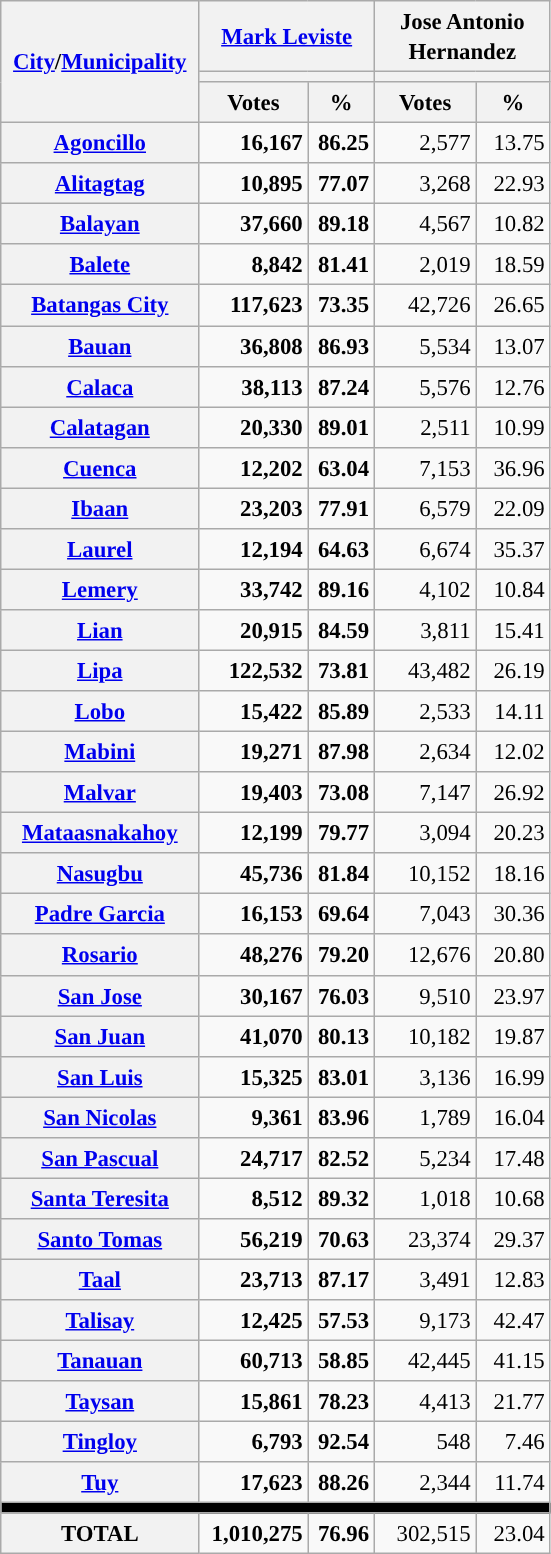<table class="wikitable collapsible collapsed" style="text-align:right; font-size:95%; line-height:20px;">
<tr>
<th width="125" rowspan="3"><a href='#'>City</a>/<a href='#'>Municipality</a></th>
<th width="110" colspan="2"><a href='#'>Mark Leviste</a></th>
<th width="110" colspan="2">Jose Antonio Hernandez</th>
</tr>
<tr>
<th colspan="2" style="background:"></th>
<th colspan="2" style="background:"></th>
</tr>
<tr>
<th>Votes</th>
<th>%</th>
<th>Votes</th>
<th>%</th>
</tr>
<tr>
<th scope="row"><a href='#'>Agoncillo</a></th>
<td style="background:"><strong>16,167</strong></td>
<td style="background:"><strong>86.25</strong></td>
<td>2,577</td>
<td>13.75</td>
</tr>
<tr>
<th scope="row"><a href='#'>Alitagtag</a></th>
<td style="background:"><strong>10,895</strong></td>
<td style="background:"><strong>77.07</strong></td>
<td>3,268</td>
<td>22.93</td>
</tr>
<tr>
<th scope="row"><a href='#'>Balayan</a></th>
<td style="background:"><strong>37,660</strong></td>
<td style="background:"><strong>89.18</strong></td>
<td>4,567</td>
<td>10.82</td>
</tr>
<tr>
<th scope="row"><a href='#'>Balete</a></th>
<td style="background:"><strong>8,842</strong></td>
<td style="background:"><strong>81.41</strong></td>
<td>2,019</td>
<td>18.59</td>
</tr>
<tr>
<th scope="row"><a href='#'>Batangas City</a></th>
<td style="background:"><strong>117,623</strong></td>
<td style="background:"><strong>73.35</strong></td>
<td>42,726</td>
<td>26.65</td>
</tr>
<tr>
<th scope="row"><a href='#'>Bauan</a></th>
<td style="background:"><strong>36,808</strong></td>
<td style="background:"><strong>86.93</strong></td>
<td>5,534</td>
<td>13.07</td>
</tr>
<tr>
<th scope="row"><a href='#'>Calaca</a></th>
<td style="background:"><strong>38,113</strong></td>
<td style="background:"><strong>87.24</strong></td>
<td>5,576</td>
<td>12.76</td>
</tr>
<tr>
<th scope="row"><a href='#'>Calatagan</a></th>
<td style="background:"><strong>20,330</strong></td>
<td style="background:"><strong>89.01</strong></td>
<td>2,511</td>
<td>10.99</td>
</tr>
<tr>
<th scope="row"><a href='#'>Cuenca</a></th>
<td style="background:"><strong>12,202</strong></td>
<td style="background:"><strong>63.04</strong></td>
<td>7,153</td>
<td>36.96</td>
</tr>
<tr>
<th scope="row"><a href='#'>Ibaan</a></th>
<td style="background:"><strong>23,203</strong></td>
<td style="background:"><strong>77.91</strong></td>
<td>6,579</td>
<td>22.09</td>
</tr>
<tr>
<th scope="row"><a href='#'>Laurel</a></th>
<td style="background:"><strong>12,194</strong></td>
<td style="background:"><strong>64.63</strong></td>
<td>6,674</td>
<td>35.37</td>
</tr>
<tr>
<th scope="row"><a href='#'>Lemery</a></th>
<td style="background:"><strong>33,742</strong></td>
<td style="background:"><strong>89.16</strong></td>
<td>4,102</td>
<td>10.84</td>
</tr>
<tr>
<th scope="row"><a href='#'>Lian</a></th>
<td style="background:"><strong>20,915</strong></td>
<td style="background:"><strong>84.59</strong></td>
<td>3,811</td>
<td>15.41</td>
</tr>
<tr>
<th scope="row"><a href='#'>Lipa</a></th>
<td style="background:"><strong>122,532</strong></td>
<td style="background:"><strong>73.81</strong></td>
<td>43,482</td>
<td>26.19</td>
</tr>
<tr>
<th scope="row"><a href='#'>Lobo</a></th>
<td style="background:"><strong>15,422</strong></td>
<td style="background:"><strong>85.89</strong></td>
<td>2,533</td>
<td>14.11</td>
</tr>
<tr>
<th scope="row"><a href='#'>Mabini</a></th>
<td style="background:"><strong>19,271</strong></td>
<td style="background:"><strong>87.98</strong></td>
<td>2,634</td>
<td>12.02</td>
</tr>
<tr>
<th scope="row"><a href='#'>Malvar</a></th>
<td style="background:"><strong>19,403</strong></td>
<td style="background:"><strong>73.08</strong></td>
<td>7,147</td>
<td>26.92</td>
</tr>
<tr>
<th scope="row"><a href='#'>Mataasnakahoy</a></th>
<td style="background:"><strong>12,199</strong></td>
<td style="background:"><strong>79.77</strong></td>
<td>3,094</td>
<td>20.23</td>
</tr>
<tr>
<th scope="row"><a href='#'>Nasugbu</a></th>
<td style="background:"><strong>45,736</strong></td>
<td style="background:"><strong>81.84</strong></td>
<td>10,152</td>
<td>18.16</td>
</tr>
<tr>
<th scope="row"><a href='#'>Padre Garcia</a></th>
<td style="background:"><strong>16,153</strong></td>
<td style="background:"><strong>69.64</strong></td>
<td>7,043</td>
<td>30.36</td>
</tr>
<tr>
<th scope="row"><a href='#'>Rosario</a></th>
<td style="background:"><strong>48,276</strong></td>
<td style="background:"><strong>79.20</strong></td>
<td>12,676</td>
<td>20.80</td>
</tr>
<tr>
<th scope="row"><a href='#'>San Jose</a></th>
<td style="background:"><strong>30,167</strong></td>
<td style="background:"><strong>76.03</strong></td>
<td>9,510</td>
<td>23.97</td>
</tr>
<tr>
<th scope="row"><a href='#'>San Juan</a></th>
<td style="background:"><strong>41,070</strong></td>
<td style="background:"><strong>80.13</strong></td>
<td>10,182</td>
<td>19.87</td>
</tr>
<tr>
<th scope="row"><a href='#'>San Luis</a></th>
<td style="background:"><strong>15,325</strong></td>
<td style="background:"><strong>83.01</strong></td>
<td>3,136</td>
<td>16.99</td>
</tr>
<tr>
<th scope="row"><a href='#'>San Nicolas</a></th>
<td style="background:"><strong>9,361</strong></td>
<td style="background:"><strong>83.96</strong></td>
<td>1,789</td>
<td>16.04</td>
</tr>
<tr>
<th scope="row"><a href='#'>San Pascual</a></th>
<td style="background:"><strong>24,717</strong></td>
<td style="background:"><strong>82.52</strong></td>
<td>5,234</td>
<td>17.48</td>
</tr>
<tr>
<th scope="row"><a href='#'>Santa Teresita</a></th>
<td style="background:"><strong>8,512</strong></td>
<td style="background:"><strong>89.32</strong></td>
<td>1,018</td>
<td>10.68</td>
</tr>
<tr>
<th scope="row"><a href='#'>Santo Tomas</a></th>
<td style="background:"><strong>56,219</strong></td>
<td style="background:"><strong>70.63</strong></td>
<td>23,374</td>
<td>29.37</td>
</tr>
<tr>
<th scope="row"><a href='#'>Taal</a></th>
<td style="background:"><strong>23,713</strong></td>
<td style="background:"><strong>87.17</strong></td>
<td>3,491</td>
<td>12.83</td>
</tr>
<tr>
<th scope="row"><a href='#'>Talisay</a></th>
<td style="background:"><strong>12,425</strong></td>
<td style="background:"><strong>57.53</strong></td>
<td>9,173</td>
<td>42.47</td>
</tr>
<tr>
<th scope="row"><a href='#'>Tanauan</a></th>
<td style="background:"><strong>60,713</strong></td>
<td style="background:"><strong>58.85</strong></td>
<td>42,445</td>
<td>41.15</td>
</tr>
<tr>
<th scope="row"><a href='#'>Taysan</a></th>
<td style="background:"><strong>15,861</strong></td>
<td style="background:"><strong>78.23</strong></td>
<td>4,413</td>
<td>21.77</td>
</tr>
<tr>
<th scope="row"><a href='#'>Tingloy</a></th>
<td style="background:"><strong>6,793</strong></td>
<td style="background:"><strong>92.54</strong></td>
<td>548</td>
<td>7.46</td>
</tr>
<tr>
<th scope="row"><a href='#'>Tuy</a></th>
<td style="background:"><strong>17,623</strong></td>
<td style="background:"><strong>88.26</strong></td>
<td>2,344</td>
<td>11.74</td>
</tr>
<tr>
<td colspan=5 bgcolor=black></td>
</tr>
<tr>
<th scope="row">TOTAL</th>
<td style="background:"><strong>1,010,275</strong></td>
<td style="background:"><strong>76.96</strong></td>
<td>302,515</td>
<td>23.04</td>
</tr>
</table>
